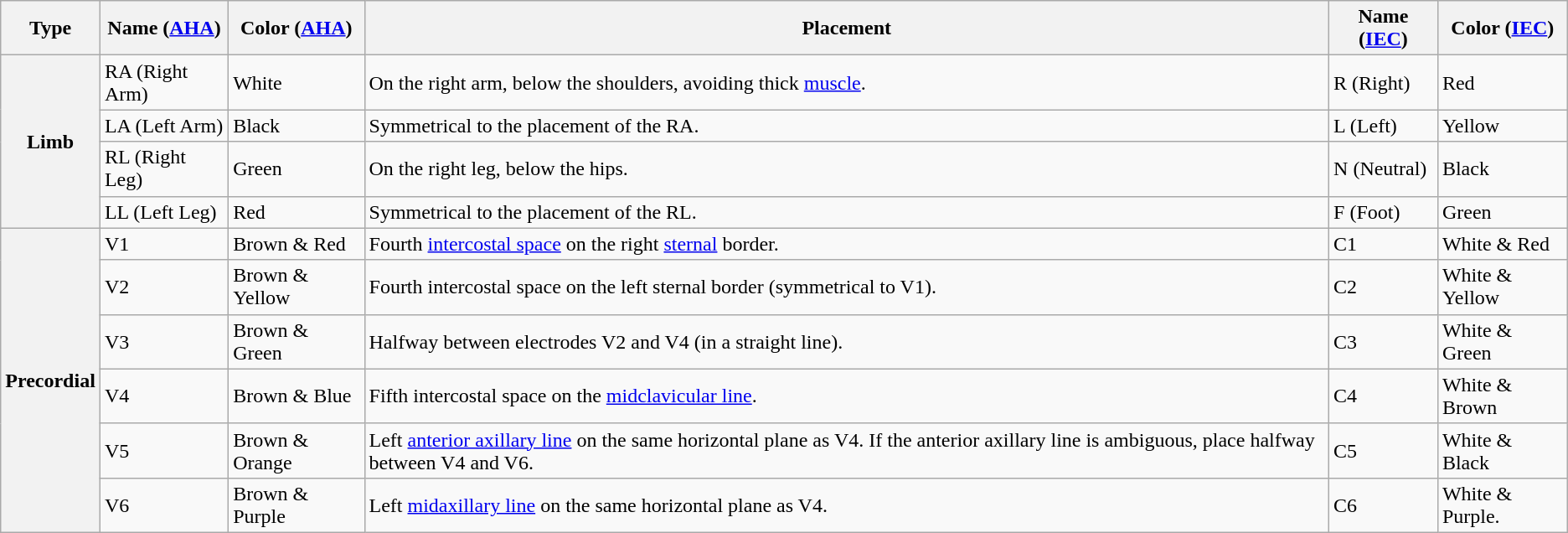<table class="wikitable collapsible">
<tr>
<th>Type</th>
<th>Name (<a href='#'>AHA</a>)</th>
<th>Color (<a href='#'>AHA</a>)</th>
<th>Placement</th>
<th>Name (<a href='#'>IEC</a>)</th>
<th>Color (<a href='#'>IEC</a>)</th>
</tr>
<tr>
<th scope=rowgroup rowspan=4>Limb</th>
<td>RA (Right Arm)</td>
<td>White</td>
<td>On the right arm, below the shoulders, avoiding thick <a href='#'>muscle</a>.</td>
<td>R (Right)</td>
<td>Red</td>
</tr>
<tr>
<td>LA (Left Arm)</td>
<td>Black</td>
<td>Symmetrical to the placement of the RA.</td>
<td>L (Left)</td>
<td>Yellow</td>
</tr>
<tr>
<td>RL (Right Leg)</td>
<td>Green</td>
<td>On the right leg, below the hips.</td>
<td>N (Neutral)</td>
<td>Black</td>
</tr>
<tr>
<td>LL (Left Leg)</td>
<td>Red</td>
<td>Symmetrical to the placement of the RL.</td>
<td>F (Foot)</td>
<td>Green</td>
</tr>
<tr>
<th scope=rowgroup rowspan=6>Precordial</th>
<td>V1</td>
<td>Brown & Red</td>
<td>Fourth <a href='#'>intercostal space</a> on the right <a href='#'>sternal</a> border.</td>
<td>C1</td>
<td>White & Red</td>
</tr>
<tr>
<td>V2</td>
<td>Brown & Yellow</td>
<td>Fourth intercostal space on the left sternal border (symmetrical to V1).</td>
<td>C2</td>
<td>White & Yellow</td>
</tr>
<tr>
<td>V3</td>
<td>Brown & Green</td>
<td>Halfway between electrodes V2 and V4 (in a straight line).</td>
<td>C3</td>
<td>White & Green</td>
</tr>
<tr>
<td>V4</td>
<td>Brown & Blue</td>
<td>Fifth intercostal space on the <a href='#'>midclavicular line</a>.</td>
<td>C4</td>
<td>White & Brown</td>
</tr>
<tr>
<td>V5</td>
<td>Brown & Orange</td>
<td>Left <a href='#'>anterior axillary line</a> on the same horizontal plane as V4. If the anterior axillary line is ambiguous, place halfway between V4 and V6.</td>
<td>C5</td>
<td>White & Black</td>
</tr>
<tr>
<td>V6</td>
<td>Brown & Purple</td>
<td>Left <a href='#'>midaxillary line</a> on the same horizontal plane as V4.</td>
<td>C6</td>
<td>White & Purple.</td>
</tr>
</table>
